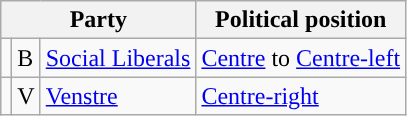<table class="wikitable">
<tr>
<th colspan="3">Party</th>
<th>Political position</th>
</tr>
<tr>
<td></td>
<td>B</td>
<td><a href='#'>Social Liberals</a></td>
<td><a href='#'>Centre</a> to <a href='#'>Centre-left</a></td>
</tr>
<tr>
<td></td>
<td>V</td>
<td><a href='#'>Venstre</a></td>
<td><a href='#'>Centre-right</a></td>
</tr>
</table>
